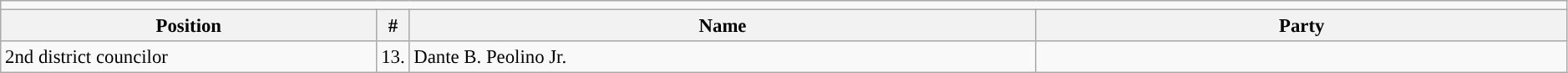<table class=wikitable style="font-size:95%" width=99%>
<tr>
<td colspan="5"></td>
</tr>
<tr>
<th width=24%>Position</th>
<th width=1%>#</th>
<th width=40%>Name</th>
<th colspan=2>Party</th>
</tr>
<tr>
<td>2nd district councilor</td>
<td>13.</td>
<td>Dante B. Peolino Jr.</td>
<td></td>
</tr>
</table>
